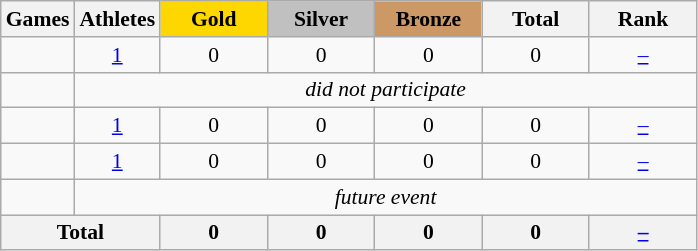<table class="wikitable" style="text-align:center; font-size:90%;">
<tr>
<th>Games</th>
<th>Athletes</th>
<td style="background:gold; width:4.5em; font-weight:bold;">Gold</td>
<td style="background:silver; width:4.5em; font-weight:bold;">Silver</td>
<td style="background:#cc9966; width:4.5em; font-weight:bold;">Bronze</td>
<th style="width:4.5em; font-weight:bold;">Total</th>
<th style="width:4.5em; font-weight:bold;">Rank</th>
</tr>
<tr>
<td align=left></td>
<td><a href='#'>1</a></td>
<td>0</td>
<td>0</td>
<td>0</td>
<td>0</td>
<td><a href='#'>–</a></td>
</tr>
<tr>
<td align=left></td>
<td colspan=6><em>did not participate</em></td>
</tr>
<tr>
<td align=left></td>
<td><a href='#'>1</a></td>
<td>0</td>
<td>0</td>
<td>0</td>
<td>0</td>
<td><a href='#'>–</a></td>
</tr>
<tr>
<td align=left></td>
<td><a href='#'>1</a></td>
<td>0</td>
<td>0</td>
<td>0</td>
<td>0</td>
<td><a href='#'>–</a></td>
</tr>
<tr>
<td align=left></td>
<td colspan=6><em>future event</em></td>
</tr>
<tr>
<th colspan=2>Total</th>
<th>0</th>
<th>0</th>
<th>0</th>
<th>0</th>
<th><a href='#'>–</a></th>
</tr>
</table>
